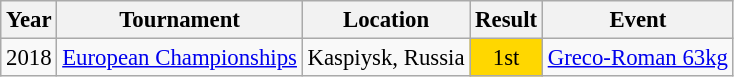<table class="wikitable" style="font-size:95%;">
<tr>
<th>Year</th>
<th>Tournament</th>
<th>Location</th>
<th>Result</th>
<th>Event</th>
</tr>
<tr>
<td>2018</td>
<td><a href='#'>European Championships</a></td>
<td>Kaspiysk, Russia</td>
<td align="center" bgcolor="gold">1st</td>
<td><a href='#'>Greco-Roman 63kg</a></td>
</tr>
</table>
